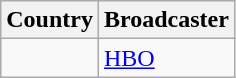<table class="wikitable">
<tr>
<th align=center>Country</th>
<th align=center>Broadcaster</th>
</tr>
<tr>
<td></td>
<td><a href='#'>HBO</a></td>
</tr>
</table>
